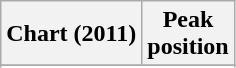<table class="wikitable sortable">
<tr>
<th>Chart (2011)</th>
<th>Peak<br>position</th>
</tr>
<tr>
</tr>
<tr>
</tr>
<tr>
</tr>
<tr>
</tr>
<tr>
</tr>
<tr>
</tr>
<tr>
</tr>
<tr>
</tr>
<tr>
</tr>
<tr>
</tr>
</table>
